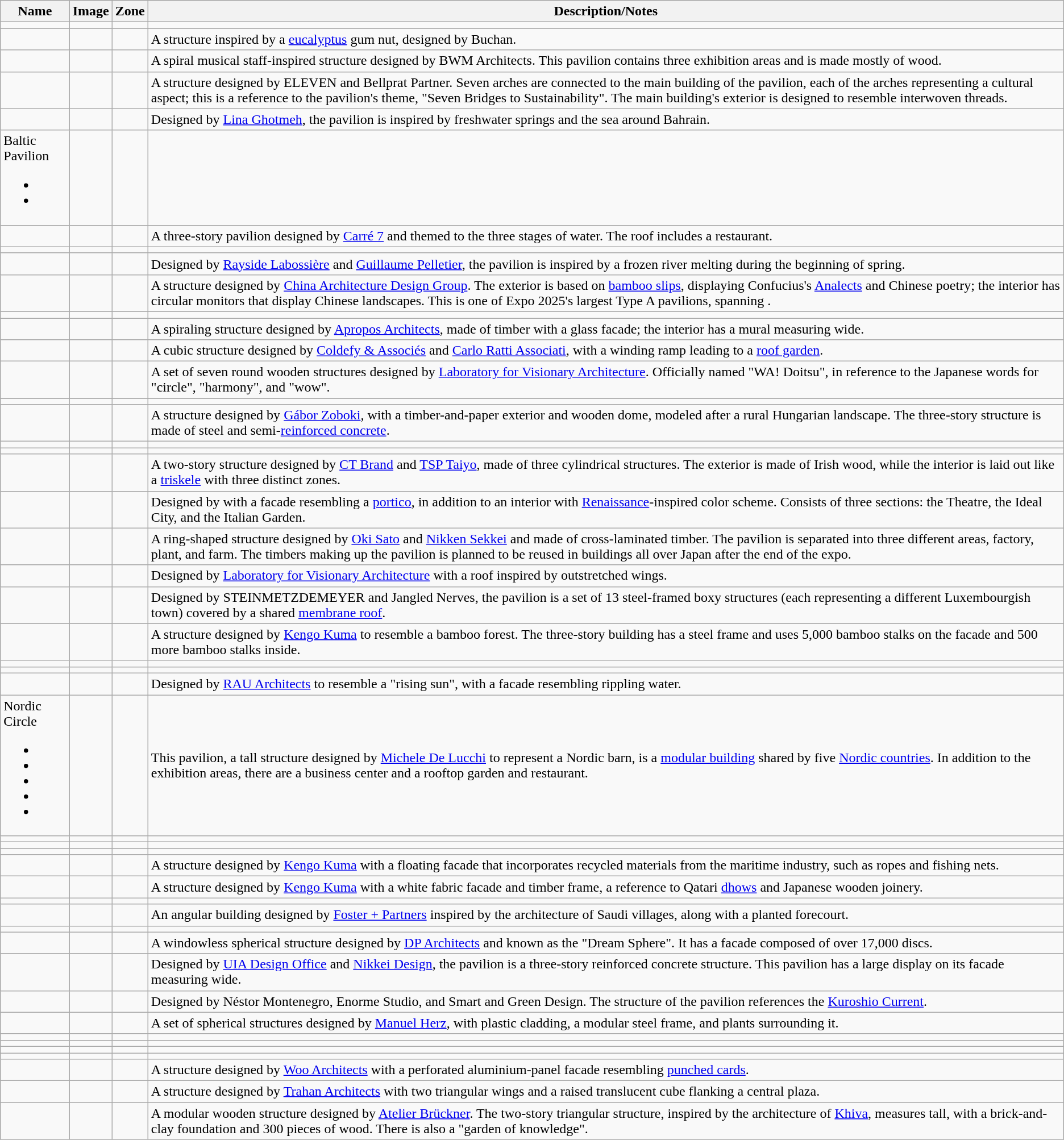<table class="wikitable">
<tr>
<th>Name</th>
<th>Image</th>
<th>Zone</th>
<th>Description/Notes</th>
</tr>
<tr>
<td></td>
<td></td>
<td></td>
<td></td>
</tr>
<tr>
<td></td>
<td></td>
<td></td>
<td>A structure inspired by a <a href='#'>eucalyptus</a> gum nut, designed by Buchan.</td>
</tr>
<tr>
<td></td>
<td></td>
<td></td>
<td>A spiral musical staff-inspired structure designed by BWM Architects. This pavilion contains three exhibition areas and is made mostly of wood.</td>
</tr>
<tr>
<td></td>
<td></td>
<td></td>
<td>A structure designed by ELEVEN and Bellprat Partner. Seven arches are connected to the main building of the pavilion, each of the arches representing a cultural aspect; this is a reference to the pavilion's theme, "Seven Bridges to Sustainability". The main building's exterior is designed to resemble interwoven threads.</td>
</tr>
<tr>
<td></td>
<td></td>
<td></td>
<td>Designed by <a href='#'>Lina Ghotmeh</a>, the pavilion is inspired by freshwater springs and the sea around Bahrain.</td>
</tr>
<tr>
<td>Baltic Pavilion<br><ul><li></li><li></li></ul></td>
<td></td>
<td></td>
<td></td>
</tr>
<tr>
<td></td>
<td></td>
<td></td>
<td>A three-story pavilion designed by <a href='#'>Carré 7</a> and themed to the three stages of water. The roof includes a restaurant.</td>
</tr>
<tr>
<td></td>
<td></td>
<td></td>
<td></td>
</tr>
<tr>
<td></td>
<td></td>
<td></td>
<td>Designed by <a href='#'>Rayside Labossière</a> and <a href='#'>Guillaume Pelletier</a>, the pavilion is inspired by a frozen river melting during the beginning of spring.</td>
</tr>
<tr>
<td></td>
<td></td>
<td></td>
<td>A structure designed by <a href='#'>China Architecture Design Group</a>. The exterior is based on <a href='#'>bamboo slips</a>, displaying Confucius's <a href='#'>Analects</a> and Chinese poetry; the interior has circular monitors that display Chinese landscapes. This is one of Expo 2025's largest Type A pavilions, spanning .</td>
</tr>
<tr>
<td></td>
<td></td>
<td></td>
<td></td>
</tr>
<tr>
<td></td>
<td></td>
<td></td>
<td>A spiraling structure designed by <a href='#'>Apropos Architects</a>, made of timber with a glass facade; the interior has a mural measuring  wide.</td>
</tr>
<tr>
<td></td>
<td></td>
<td></td>
<td>A cubic structure designed by <a href='#'>Coldefy & Associés</a> and <a href='#'>Carlo Ratti Associati</a>, with a winding ramp leading to a <a href='#'>roof garden</a>.</td>
</tr>
<tr>
<td></td>
<td></td>
<td></td>
<td>A set of seven round wooden structures designed by <a href='#'>Laboratory for Visionary Architecture</a>. Officially named "WA! Doitsu", in reference to the Japanese words for "circle", "harmony", and "wow".</td>
</tr>
<tr>
<td></td>
<td></td>
<td></td>
<td></td>
</tr>
<tr>
<td></td>
<td></td>
<td></td>
<td>A structure designed by <a href='#'>Gábor Zoboki</a>, with a timber-and-paper exterior and wooden dome, modeled after a rural Hungarian landscape. The three-story structure is made of steel and semi-<a href='#'>reinforced concrete</a>.</td>
</tr>
<tr>
<td></td>
<td></td>
<td></td>
<td></td>
</tr>
<tr>
<td></td>
<td></td>
<td></td>
<td></td>
</tr>
<tr>
<td></td>
<td></td>
<td></td>
<td>A two-story structure designed by <a href='#'>CT Brand</a> and <a href='#'>TSP Taiyo</a>, made of three cylindrical structures. The exterior is made of Irish wood, while the interior is laid out like a <a href='#'>triskele</a> with three distinct zones.</td>
</tr>
<tr>
<td></td>
<td></td>
<td></td>
<td>Designed by  with a facade resembling a <a href='#'>portico</a>, in addition to an interior with <a href='#'>Renaissance</a>-inspired color scheme. Consists of three sections: the Theatre, the Ideal City, and the Italian Garden.</td>
</tr>
<tr>
<td></td>
<td></td>
<td></td>
<td>A ring-shaped structure designed by <a href='#'>Oki Sato</a> and <a href='#'>Nikken Sekkei</a> and made of cross-laminated timber. The pavilion is separated into three different areas, factory, plant, and farm. The timbers making up the pavilion is planned to be reused in buildings all over Japan after the end of the expo.</td>
</tr>
<tr>
<td></td>
<td></td>
<td></td>
<td>Designed by <a href='#'>Laboratory for Visionary Architecture</a> with a roof inspired by outstretched wings.</td>
</tr>
<tr>
<td></td>
<td></td>
<td></td>
<td>Designed by STEINMETZDEMEYER and Jangled Nerves, the pavilion is a set of 13 steel-framed boxy structures (each representing a different Luxembourgish town) covered by a shared <a href='#'>membrane roof</a>.</td>
</tr>
<tr>
<td></td>
<td></td>
<td></td>
<td>A structure designed by <a href='#'>Kengo Kuma</a> to resemble a bamboo forest. The three-story building has a steel frame and uses 5,000 bamboo stalks on the facade and 500 more bamboo stalks inside.</td>
</tr>
<tr>
<td></td>
<td></td>
<td></td>
<td></td>
</tr>
<tr>
<td></td>
<td></td>
<td></td>
<td></td>
</tr>
<tr>
<td></td>
<td></td>
<td></td>
<td>Designed by <a href='#'>RAU Architects</a> to resemble a "rising sun", with a facade resembling rippling water.</td>
</tr>
<tr>
<td> Nordic Circle<br><ul><li></li><li></li><li></li><li></li><li></li></ul></td>
<td></td>
<td></td>
<td>This pavilion, a  tall structure designed by <a href='#'>Michele De Lucchi</a> to represent a Nordic barn, is a <a href='#'>modular building</a> shared by five <a href='#'>Nordic countries</a>. In addition to the exhibition areas, there are a business center and a rooftop garden and restaurant.</td>
</tr>
<tr>
<td></td>
<td></td>
<td></td>
<td></td>
</tr>
<tr>
<td></td>
<td></td>
<td></td>
<td></td>
</tr>
<tr>
<td></td>
<td></td>
<td></td>
<td></td>
</tr>
<tr>
<td></td>
<td></td>
<td></td>
<td>A structure designed by <a href='#'>Kengo Kuma</a> with a floating facade that incorporates recycled materials from the maritime industry, such as ropes and fishing nets.</td>
</tr>
<tr>
<td></td>
<td></td>
<td></td>
<td>A structure designed by <a href='#'>Kengo Kuma</a> with a white fabric facade and timber frame, a reference to Qatari <a href='#'>dhows</a> and Japanese wooden joinery.</td>
</tr>
<tr>
<td></td>
<td></td>
<td></td>
<td></td>
</tr>
<tr>
<td></td>
<td></td>
<td></td>
<td>An angular building designed by <a href='#'>Foster + Partners</a> inspired by the architecture of Saudi villages, along with a planted forecourt.</td>
</tr>
<tr>
<td></td>
<td></td>
<td></td>
<td></td>
</tr>
<tr>
<td></td>
<td></td>
<td></td>
<td>A windowless spherical structure designed by <a href='#'>DP Architects</a> and known as the "Dream Sphere". It has a  facade composed of over 17,000 discs.</td>
</tr>
<tr>
<td></td>
<td></td>
<td></td>
<td>Designed by <a href='#'>UIA Design Office</a> and <a href='#'>Nikkei Design</a>, the pavilion is a three-story reinforced concrete structure. This pavilion has a large display on its facade measuring  wide.</td>
</tr>
<tr>
<td></td>
<td></td>
<td></td>
<td>Designed by Néstor Montenegro, Enorme Studio, and Smart and Green Design. The structure of the pavilion references the <a href='#'>Kuroshio Current</a>.</td>
</tr>
<tr>
<td></td>
<td></td>
<td></td>
<td>A set of spherical structures designed by <a href='#'>Manuel Herz</a>, with plastic cladding, a modular steel frame, and plants surrounding it.</td>
</tr>
<tr>
<td></td>
<td></td>
<td></td>
<td></td>
</tr>
<tr>
<td></td>
<td></td>
<td></td>
<td></td>
</tr>
<tr>
<td></td>
<td></td>
<td></td>
<td></td>
</tr>
<tr>
<td></td>
<td></td>
<td></td>
<td></td>
</tr>
<tr>
<td></td>
<td></td>
<td></td>
<td>A structure designed by <a href='#'>Woo Architects</a> with a perforated aluminium-panel facade resembling <a href='#'>punched cards</a>.</td>
</tr>
<tr>
<td></td>
<td></td>
<td></td>
<td>A structure designed by <a href='#'>Trahan Architects</a> with two triangular wings and a raised translucent cube flanking a central plaza.</td>
</tr>
<tr>
<td></td>
<td></td>
<td></td>
<td>A modular wooden structure designed by <a href='#'>Atelier Brückner</a>. The two-story triangular structure, inspired by the architecture of <a href='#'>Khiva</a>, measures  tall, with a brick-and-clay foundation and 300 pieces of wood. There is also a "garden of knowledge".</td>
</tr>
</table>
